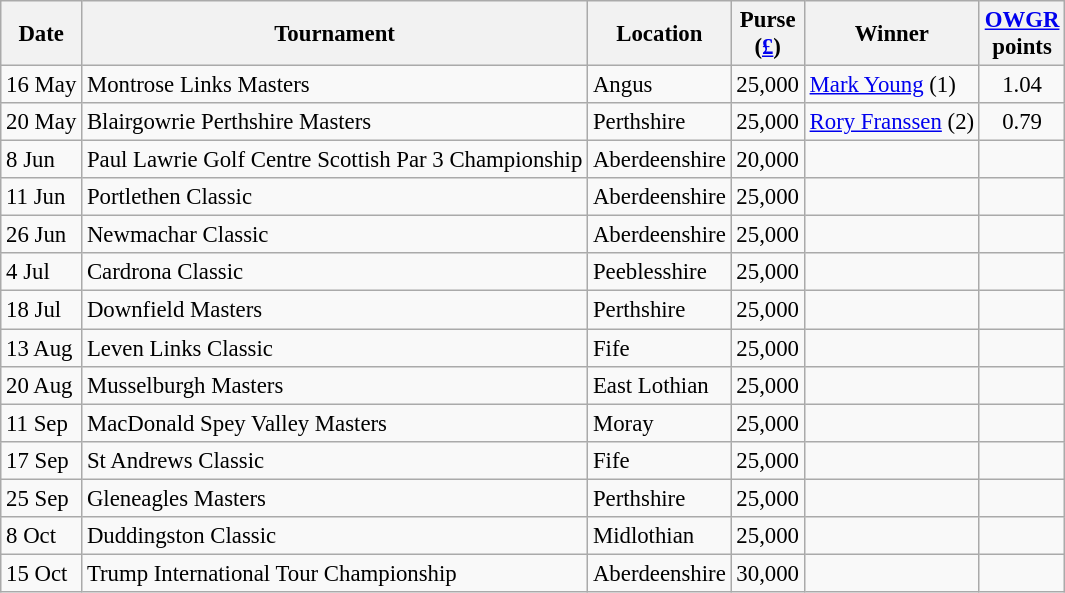<table class="wikitable" style="font-size:95%">
<tr>
<th>Date</th>
<th>Tournament</th>
<th>Location</th>
<th>Purse<br>(<a href='#'>£</a>)</th>
<th>Winner</th>
<th><a href='#'>OWGR</a><br>points</th>
</tr>
<tr>
<td>16 May</td>
<td>Montrose Links Masters</td>
<td>Angus</td>
<td align=right>25,000</td>
<td> <a href='#'>Mark Young</a> (1)</td>
<td align=center>1.04</td>
</tr>
<tr>
<td>20 May</td>
<td>Blairgowrie Perthshire Masters</td>
<td>Perthshire</td>
<td align=right>25,000</td>
<td> <a href='#'>Rory Franssen</a> (2)</td>
<td align=center>0.79</td>
</tr>
<tr>
<td>8 Jun</td>
<td>Paul Lawrie Golf Centre Scottish Par 3 Championship</td>
<td>Aberdeenshire</td>
<td align=right>20,000</td>
<td></td>
<td align=center></td>
</tr>
<tr>
<td>11 Jun</td>
<td>Portlethen Classic</td>
<td>Aberdeenshire</td>
<td align=right>25,000</td>
<td></td>
<td align=center></td>
</tr>
<tr>
<td>26 Jun</td>
<td>Newmachar Classic</td>
<td>Aberdeenshire</td>
<td align=right>25,000</td>
<td></td>
<td align=center></td>
</tr>
<tr>
<td>4 Jul</td>
<td>Cardrona Classic</td>
<td>Peeblesshire</td>
<td align=right>25,000</td>
<td></td>
<td align=center></td>
</tr>
<tr>
<td>18 Jul</td>
<td>Downfield Masters</td>
<td>Perthshire</td>
<td align=right>25,000</td>
<td></td>
<td align=center></td>
</tr>
<tr>
<td>13 Aug</td>
<td>Leven Links Classic</td>
<td>Fife</td>
<td align=right>25,000</td>
<td></td>
<td align=center></td>
</tr>
<tr>
<td>20 Aug</td>
<td>Musselburgh Masters</td>
<td>East Lothian</td>
<td align=right>25,000</td>
<td></td>
<td align=center></td>
</tr>
<tr>
<td>11 Sep</td>
<td>MacDonald Spey Valley Masters</td>
<td>Moray</td>
<td align=right>25,000</td>
<td></td>
<td align=center></td>
</tr>
<tr>
<td>17 Sep</td>
<td>St Andrews Classic</td>
<td>Fife</td>
<td align=right>25,000</td>
<td></td>
<td align=center></td>
</tr>
<tr>
<td>25 Sep</td>
<td>Gleneagles Masters</td>
<td>Perthshire</td>
<td align=right>25,000</td>
<td></td>
<td align=center></td>
</tr>
<tr>
<td>8 Oct</td>
<td>Duddingston Classic</td>
<td>Midlothian</td>
<td align=right>25,000</td>
<td></td>
<td align=center></td>
</tr>
<tr>
<td>15 Oct</td>
<td>Trump International Tour Championship</td>
<td>Aberdeenshire</td>
<td align=right>30,000</td>
<td></td>
<td align=center></td>
</tr>
</table>
